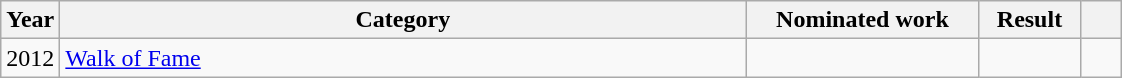<table class="wikitable">
<tr>
<th>Year</th>
<th width="450">Category</th>
<th width="148">Nominated work</th>
<th width="60">Result</th>
<th width="20" class="unsortable"></th>
</tr>
<tr>
<td>2012</td>
<td><a href='#'>Walk of Fame</a></td>
<td></td>
<td></td>
<td></td>
</tr>
</table>
